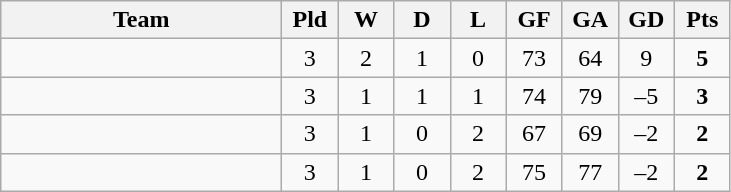<table class="wikitable" style="text-align: center;">
<tr>
<th width="180">Team</th>
<th width="30">Pld</th>
<th width="30">W</th>
<th width="30">D</th>
<th width="30">L</th>
<th width="30">GF</th>
<th width="30">GA</th>
<th width="30">GD</th>
<th width="30">Pts</th>
</tr>
<tr>
<td align="left"></td>
<td>3</td>
<td>2</td>
<td>1</td>
<td>0</td>
<td>73</td>
<td>64</td>
<td>9</td>
<td><strong>5</strong></td>
</tr>
<tr>
<td align="left"></td>
<td>3</td>
<td>1</td>
<td>1</td>
<td>1</td>
<td>74</td>
<td>79</td>
<td>–5</td>
<td><strong>3</strong></td>
</tr>
<tr>
<td align="left"></td>
<td>3</td>
<td>1</td>
<td>0</td>
<td>2</td>
<td>67</td>
<td>69</td>
<td>–2</td>
<td><strong>2</strong></td>
</tr>
<tr>
<td align="left"></td>
<td>3</td>
<td>1</td>
<td>0</td>
<td>2</td>
<td>75</td>
<td>77</td>
<td>–2</td>
<td><strong>2</strong></td>
</tr>
</table>
